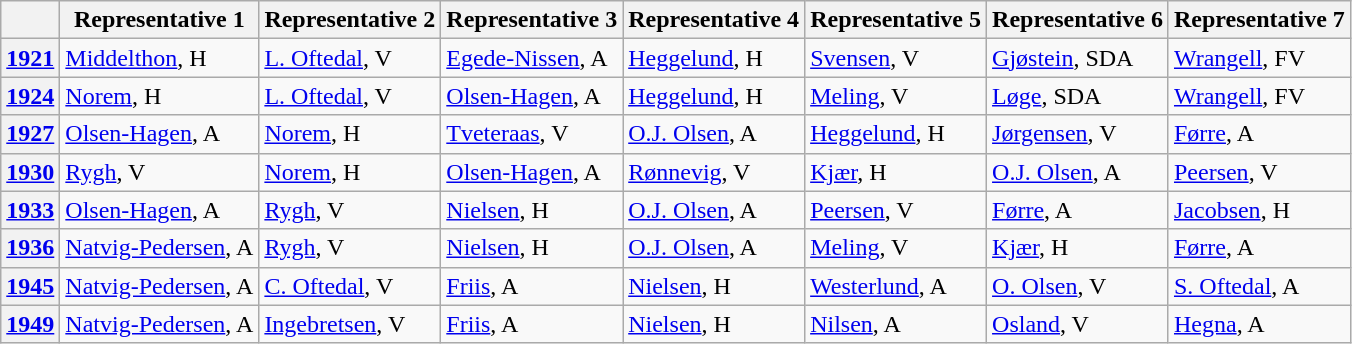<table class=wikitable>
<tr>
<th></th>
<th>Representative 1</th>
<th>Representative 2</th>
<th>Representative 3</th>
<th>Representative 4</th>
<th>Representative 5</th>
<th>Representative 6</th>
<th>Representative 7</th>
</tr>
<tr>
<th><a href='#'>1921</a></th>
<td><a href='#'>Middelthon</a>, H</td>
<td><a href='#'>L. Oftedal</a>, V</td>
<td><a href='#'>Egede-Nissen</a>, A</td>
<td><a href='#'>Heggelund</a>, H</td>
<td><a href='#'>Svensen</a>, V</td>
<td><a href='#'>Gjøstein</a>, SDA</td>
<td><a href='#'>Wrangell</a>, FV</td>
</tr>
<tr>
<th><a href='#'>1924</a></th>
<td><a href='#'>Norem</a>, H</td>
<td><a href='#'>L. Oftedal</a>, V</td>
<td><a href='#'>Olsen-Hagen</a>, A</td>
<td><a href='#'>Heggelund</a>, H</td>
<td><a href='#'>Meling</a>, V</td>
<td><a href='#'>Løge</a>, SDA</td>
<td><a href='#'>Wrangell</a>, FV</td>
</tr>
<tr>
<th><a href='#'>1927</a></th>
<td><a href='#'>Olsen-Hagen</a>, A</td>
<td><a href='#'>Norem</a>, H</td>
<td><a href='#'>Tveteraas</a>, V</td>
<td><a href='#'>O.J. Olsen</a>, A</td>
<td><a href='#'>Heggelund</a>, H</td>
<td><a href='#'>Jørgensen</a>, V</td>
<td><a href='#'>Førre</a>, A</td>
</tr>
<tr>
<th><a href='#'>1930</a></th>
<td><a href='#'>Rygh</a>, V</td>
<td><a href='#'>Norem</a>, H</td>
<td><a href='#'>Olsen-Hagen</a>, A</td>
<td><a href='#'>Rønnevig</a>, V</td>
<td><a href='#'>Kjær</a>, H</td>
<td><a href='#'>O.J. Olsen</a>, A</td>
<td><a href='#'>Peersen</a>, V</td>
</tr>
<tr>
<th><a href='#'>1933</a></th>
<td><a href='#'>Olsen-Hagen</a>, A</td>
<td><a href='#'>Rygh</a>, V</td>
<td><a href='#'>Nielsen</a>, H</td>
<td><a href='#'>O.J. Olsen</a>, A</td>
<td><a href='#'>Peersen</a>, V</td>
<td><a href='#'>Førre</a>, A</td>
<td><a href='#'>Jacobsen</a>, H</td>
</tr>
<tr>
<th><a href='#'>1936</a></th>
<td><a href='#'>Natvig-Pedersen</a>, A</td>
<td><a href='#'>Rygh</a>, V</td>
<td><a href='#'>Nielsen</a>, H</td>
<td><a href='#'>O.J. Olsen</a>, A</td>
<td><a href='#'>Meling</a>, V</td>
<td><a href='#'>Kjær</a>, H</td>
<td><a href='#'>Førre</a>, A</td>
</tr>
<tr>
<th><a href='#'>1945</a></th>
<td><a href='#'>Natvig-Pedersen</a>, A</td>
<td><a href='#'>C. Oftedal</a>, V</td>
<td><a href='#'>Friis</a>, A</td>
<td><a href='#'>Nielsen</a>, H</td>
<td><a href='#'>Westerlund</a>, A</td>
<td><a href='#'>O. Olsen</a>, V</td>
<td><a href='#'>S. Oftedal</a>, A</td>
</tr>
<tr>
<th><a href='#'>1949</a></th>
<td><a href='#'>Natvig-Pedersen</a>, A</td>
<td><a href='#'>Ingebretsen</a>, V</td>
<td><a href='#'>Friis</a>, A</td>
<td><a href='#'>Nielsen</a>, H</td>
<td><a href='#'>Nilsen</a>, A</td>
<td><a href='#'>Osland</a>, V</td>
<td><a href='#'>Hegna</a>, A</td>
</tr>
</table>
